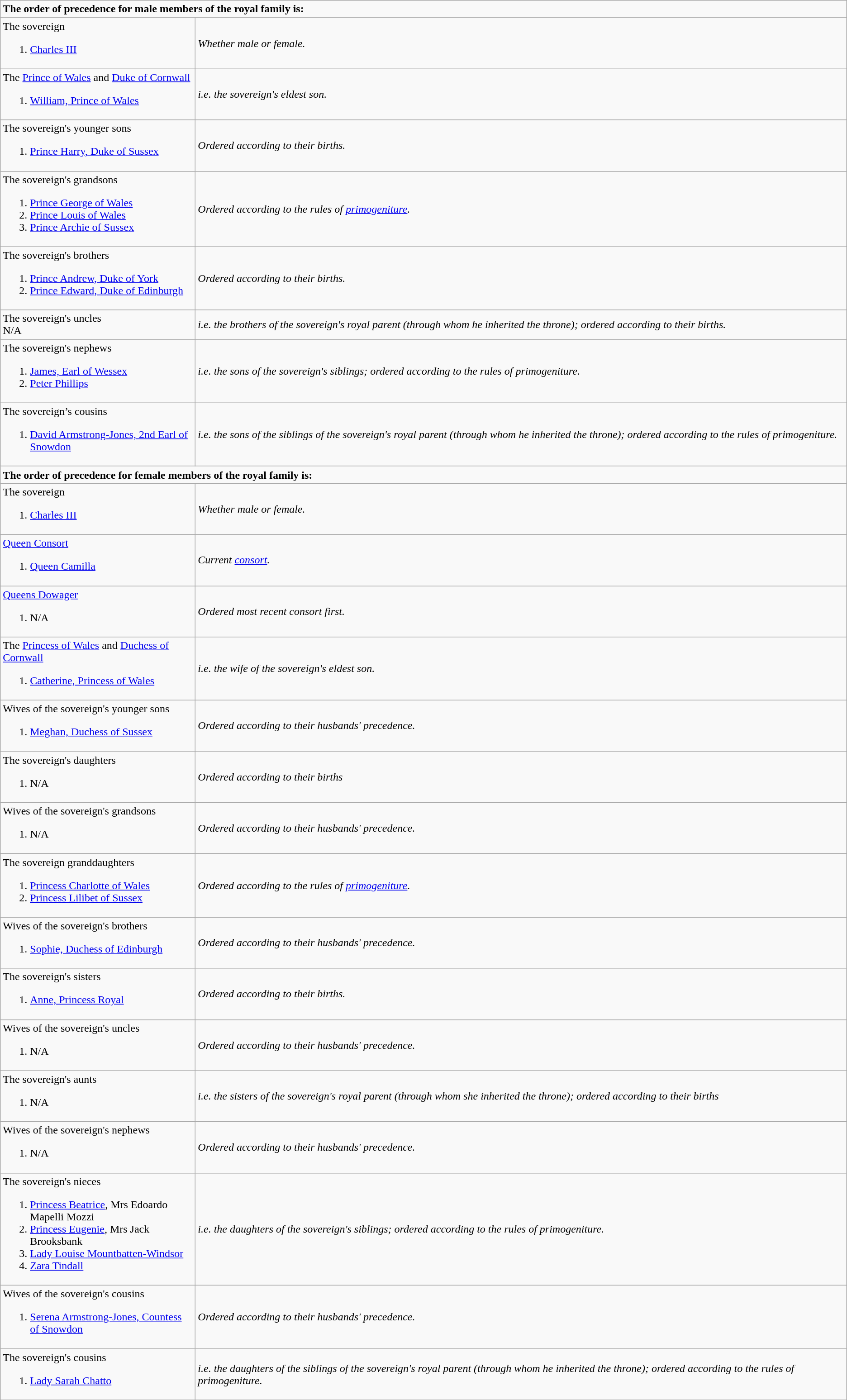<table class="wikitable">
<tr>
<td colspan="2"><strong>The order of precedence for male members of the royal family is:</strong></td>
</tr>
<tr>
<td width="280px">The sovereign<br><ol><li><a href='#'>Charles III</a></li></ol></td>
<td><em>Whether male or female.</em></td>
</tr>
<tr>
<td>The <a href='#'>Prince of Wales</a> and <a href='#'>Duke of Cornwall</a><br><ol><li><a href='#'>William, Prince of Wales</a></li></ol></td>
<td><em>i.e. the sovereign's eldest son.</em></td>
</tr>
<tr>
<td>The sovereign's younger sons<br><ol><li><a href='#'>Prince Harry, Duke of Sussex</a></li></ol></td>
<td><em>Ordered according to their births.</em></td>
</tr>
<tr>
<td>The sovereign's grandsons<br><ol><li><a href='#'>Prince George of Wales</a></li><li><a href='#'>Prince Louis of Wales</a></li><li><a href='#'>Prince Archie of Sussex</a></li></ol></td>
<td><em>Ordered according to the rules of <a href='#'>primogeniture</a>.</em></td>
</tr>
<tr>
<td>The sovereign's brothers<br><ol><li><a href='#'>Prince Andrew, Duke of York</a></li><li><a href='#'>Prince Edward, Duke of Edinburgh</a></li></ol></td>
<td><em>Ordered according to their births.</em></td>
</tr>
<tr>
<td>The sovereign's uncles<br>N/A</td>
<td><em>i.e. the brothers of the sovereign's royal parent (through whom he inherited the throne); ordered according to their births.</em></td>
</tr>
<tr>
<td>The sovereign's nephews<br><ol><li><a href='#'>James, Earl of Wessex</a></li><li><a href='#'>Peter Phillips</a></li></ol></td>
<td><em>i.e. the sons of the sovereign's siblings; ordered according to the rules of primogeniture.</em></td>
</tr>
<tr>
<td>The sovereign’s cousins<br><ol><li><a href='#'>David Armstrong-Jones, 2nd Earl of Snowdon</a></li></ol></td>
<td><em>i.e. the sons of the siblings of the sovereign's royal parent (through whom he inherited the throne); ordered according to the rules of primogeniture.</em></td>
</tr>
<tr>
<td colspan="2"><strong>The order of precedence for female members of the royal family is:</strong></td>
</tr>
<tr>
<td width="280px">The sovereign<br><ol><li><a href='#'>Charles III</a></li></ol></td>
<td><em>Whether male or female.</em></td>
</tr>
<tr>
<td width="280px"><a href='#'>Queen Consort </a><br><ol><li><a href='#'>Queen Camilla</a></li></ol></td>
<td><em>Current <a href='#'>consort</a>.</em></td>
</tr>
<tr>
<td><a href='#'>Queens Dowager</a><br><ol><li>N/A</li></ol></td>
<td><em>Ordered most recent consort first.</em></td>
</tr>
<tr>
<td>The <a href='#'>Princess of Wales</a> and <a href='#'>Duchess of Cornwall</a><br><ol><li><a href='#'>Catherine, Princess of Wales</a></li></ol></td>
<td><em>i.e. the wife of the sovereign's eldest son.</em></td>
</tr>
<tr>
<td>Wives of the sovereign's younger sons<br><ol><li><a href='#'>Meghan, Duchess of Sussex</a></li></ol></td>
<td><em>Ordered according to their husbands' precedence.</em></td>
</tr>
<tr>
<td>The sovereign's daughters<br><ol><li>N/A</li></ol></td>
<td><em>Ordered according to their births</em></td>
</tr>
<tr>
<td>Wives of the sovereign's grandsons<br><ol><li>N/A</li></ol></td>
<td><em>Ordered according to their husbands' precedence.</em></td>
</tr>
<tr>
<td>The sovereign granddaughters<br><ol><li><a href='#'>Princess Charlotte of Wales</a></li><li><a href='#'>Princess Lilibet of Sussex</a></li></ol></td>
<td><em>Ordered according to the rules of <a href='#'>primogeniture</a>.</em></td>
</tr>
<tr>
<td>Wives of the sovereign's brothers<br><ol><li><a href='#'>Sophie, Duchess of Edinburgh</a></li></ol></td>
<td><em>Ordered according to their husbands' precedence.</em></td>
</tr>
<tr>
<td>The sovereign's sisters<br><ol><li><a href='#'>Anne, Princess Royal</a></li></ol></td>
<td><em>Ordered according to their births.</em></td>
</tr>
<tr>
<td>Wives of the sovereign's uncles<br><ol><li>N/A</li></ol></td>
<td><em>Ordered according to their husbands' precedence.</em></td>
</tr>
<tr>
<td>The sovereign's aunts<br><ol><li>N/A</li></ol></td>
<td><em>i.e. the sisters of the sovereign's royal parent (through whom she inherited the throne); ordered according to their births</em></td>
</tr>
<tr>
<td>Wives of the sovereign's nephews<br><ol><li>N/A</li></ol></td>
<td><em>Ordered according to their husbands' precedence.</em></td>
</tr>
<tr>
<td>The sovereign's nieces<br><ol><li><a href='#'>Princess Beatrice</a>, Mrs Edoardo Mapelli Mozzi</li><li><a href='#'>Princess Eugenie</a>, Mrs Jack Brooksbank</li><li><a href='#'>Lady Louise Mountbatten-Windsor</a></li><li><a href='#'>Zara Tindall</a></li></ol></td>
<td><em>i.e. the daughters of the sovereign's siblings; ordered according to the rules of primogeniture.</em></td>
</tr>
<tr>
<td>Wives of the sovereign's cousins<br><ol><li><a href='#'>Serena Armstrong-Jones, Countess of Snowdon</a></li></ol></td>
<td><em>Ordered according to their husbands' precedence.</em></td>
</tr>
<tr>
<td>The sovereign's cousins<br><ol><li><a href='#'>Lady Sarah Chatto</a></li></ol></td>
<td><em>i.e. the daughters of the siblings of the sovereign's royal parent (through whom he inherited the throne); ordered according to the rules of primogeniture.</em></td>
</tr>
</table>
